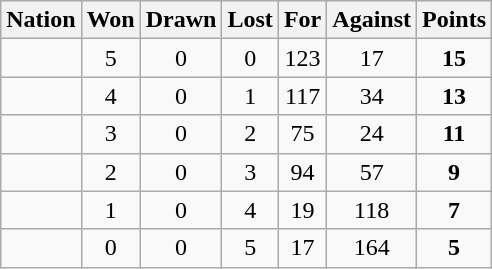<table class="wikitable" style="text-align: center;">
<tr>
<th>Nation</th>
<th>Won</th>
<th>Drawn</th>
<th>Lost</th>
<th>For</th>
<th>Against</th>
<th>Points</th>
</tr>
<tr>
<td align="left"></td>
<td>5</td>
<td>0</td>
<td>0</td>
<td>123</td>
<td>17</td>
<td><strong>15</strong></td>
</tr>
<tr>
<td align="left"></td>
<td>4</td>
<td>0</td>
<td>1</td>
<td>117</td>
<td>34</td>
<td><strong>13</strong></td>
</tr>
<tr>
<td align="left"></td>
<td>3</td>
<td>0</td>
<td>2</td>
<td>75</td>
<td>24</td>
<td><strong>11</strong></td>
</tr>
<tr>
<td align="left"></td>
<td>2</td>
<td>0</td>
<td>3</td>
<td>94</td>
<td>57</td>
<td><strong>9</strong></td>
</tr>
<tr>
<td align="left"></td>
<td>1</td>
<td>0</td>
<td>4</td>
<td>19</td>
<td>118</td>
<td><strong>7</strong></td>
</tr>
<tr>
<td align="left"></td>
<td>0</td>
<td>0</td>
<td>5</td>
<td>17</td>
<td>164</td>
<td><strong>5</strong></td>
</tr>
</table>
